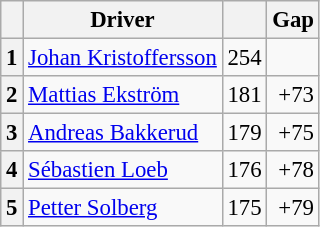<table class="wikitable" style="font-size: 95%;">
<tr>
<th></th>
<th>Driver</th>
<th></th>
<th>Gap</th>
</tr>
<tr>
<th>1</th>
<td> <a href='#'>Johan Kristoffersson</a></td>
<td align="right">254</td>
<td align="right"></td>
</tr>
<tr>
<th>2</th>
<td> <a href='#'>Mattias Ekström</a></td>
<td align="right">181</td>
<td align="right">+73</td>
</tr>
<tr>
<th>3</th>
<td> <a href='#'>Andreas Bakkerud</a></td>
<td align="right">179</td>
<td align="right">+75</td>
</tr>
<tr>
<th>4</th>
<td> <a href='#'>Sébastien Loeb</a></td>
<td align="right">176</td>
<td align="right">+78</td>
</tr>
<tr>
<th>5</th>
<td> <a href='#'>Petter Solberg</a></td>
<td align="right">175</td>
<td align="right">+79</td>
</tr>
</table>
